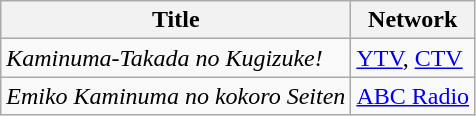<table class="wikitable">
<tr>
<th>Title</th>
<th>Network</th>
</tr>
<tr>
<td><em>Kaminuma-Takada no Kugizuke!</em></td>
<td><a href='#'>YTV</a>, <a href='#'>CTV</a></td>
</tr>
<tr>
<td><em>Emiko Kaminuma no kokoro Seiten</em></td>
<td><a href='#'>ABC Radio</a></td>
</tr>
</table>
